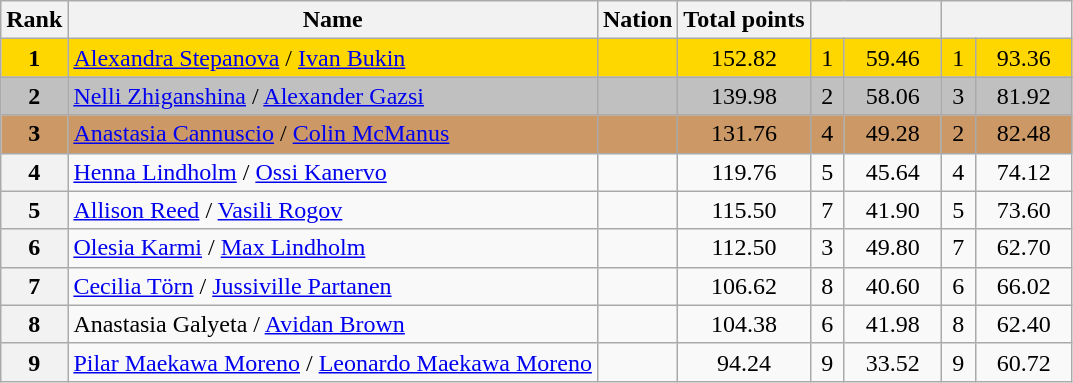<table class="wikitable sortable">
<tr>
<th>Rank</th>
<th>Name</th>
<th>Nation</th>
<th>Total points</th>
<th colspan="2" width="80px"></th>
<th colspan="2" width="80px"></th>
</tr>
<tr bgcolor="gold">
<td align="center"><strong>1</strong></td>
<td><a href='#'>Alexandra Stepanova</a> / <a href='#'>Ivan Bukin</a></td>
<td></td>
<td align="center">152.82</td>
<td align="center">1</td>
<td align="center">59.46</td>
<td align="center">1</td>
<td align="center">93.36</td>
</tr>
<tr bgcolor="silver">
<td align="center"><strong>2</strong></td>
<td><a href='#'>Nelli Zhiganshina</a> / <a href='#'>Alexander Gazsi</a></td>
<td></td>
<td align="center">139.98</td>
<td align="center">2</td>
<td align="center">58.06</td>
<td align="center">3</td>
<td align="center">81.92</td>
</tr>
<tr bgcolor="cc9966">
<td align="center"><strong>3</strong></td>
<td><a href='#'>Anastasia Cannuscio</a> / <a href='#'>Colin McManus</a></td>
<td></td>
<td align="center">131.76</td>
<td align="center">4</td>
<td align="center">49.28</td>
<td align="center">2</td>
<td align="center">82.48</td>
</tr>
<tr>
<th>4</th>
<td><a href='#'>Henna Lindholm</a> / <a href='#'>Ossi Kanervo</a></td>
<td></td>
<td align="center">119.76</td>
<td align="center">5</td>
<td align="center">45.64</td>
<td align="center">4</td>
<td align="center">74.12</td>
</tr>
<tr>
<th>5</th>
<td><a href='#'>Allison Reed</a> / <a href='#'>Vasili Rogov</a></td>
<td></td>
<td align="center">115.50</td>
<td align="center">7</td>
<td align="center">41.90</td>
<td align="center">5</td>
<td align="center">73.60</td>
</tr>
<tr>
<th>6</th>
<td><a href='#'>Olesia Karmi</a> / <a href='#'>Max Lindholm</a></td>
<td></td>
<td align="center">112.50</td>
<td align="center">3</td>
<td align="center">49.80</td>
<td align="center">7</td>
<td align="center">62.70</td>
</tr>
<tr>
<th>7</th>
<td><a href='#'>Cecilia Törn</a> / <a href='#'>Jussiville Partanen</a></td>
<td></td>
<td align="center">106.62</td>
<td align="center">8</td>
<td align="center">40.60</td>
<td align="center">6</td>
<td align="center">66.02</td>
</tr>
<tr>
<th>8</th>
<td>Anastasia Galyeta / <a href='#'>Avidan Brown</a></td>
<td></td>
<td align="center">104.38</td>
<td align="center">6</td>
<td align="center">41.98</td>
<td align="center">8</td>
<td align="center">62.40</td>
</tr>
<tr>
<th>9</th>
<td><a href='#'>Pilar Maekawa Moreno</a> / <a href='#'>Leonardo Maekawa Moreno</a></td>
<td></td>
<td align="center">94.24</td>
<td align="center">9</td>
<td align="center">33.52</td>
<td align="center">9</td>
<td align="center">60.72</td>
</tr>
</table>
